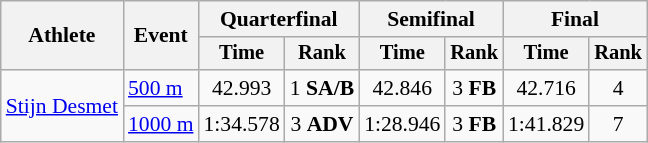<table class="wikitable" style="font-size:90%">
<tr>
<th rowspan=2>Athlete</th>
<th rowspan=2>Event</th>
<th colspan=2>Quarterfinal</th>
<th colspan=2>Semifinal</th>
<th colspan=2>Final</th>
</tr>
<tr style="font-size:95%">
<th>Time</th>
<th>Rank</th>
<th>Time</th>
<th>Rank</th>
<th>Time</th>
<th>Rank</th>
</tr>
<tr align=center>
<td align=left rowspan=2><a href='#'>Stijn Desmet</a></td>
<td align=left><a href='#'>500 m</a></td>
<td>42.993</td>
<td>1 <strong>SA/B</strong></td>
<td>42.846</td>
<td>3 <strong>FB</strong></td>
<td>42.716</td>
<td>4</td>
</tr>
<tr align=center>
<td align=left><a href='#'>1000 m</a></td>
<td>1:34.578</td>
<td>3 <strong>ADV</strong></td>
<td>1:28.946</td>
<td>3 <strong>FB</strong></td>
<td>1:41.829</td>
<td>7</td>
</tr>
</table>
